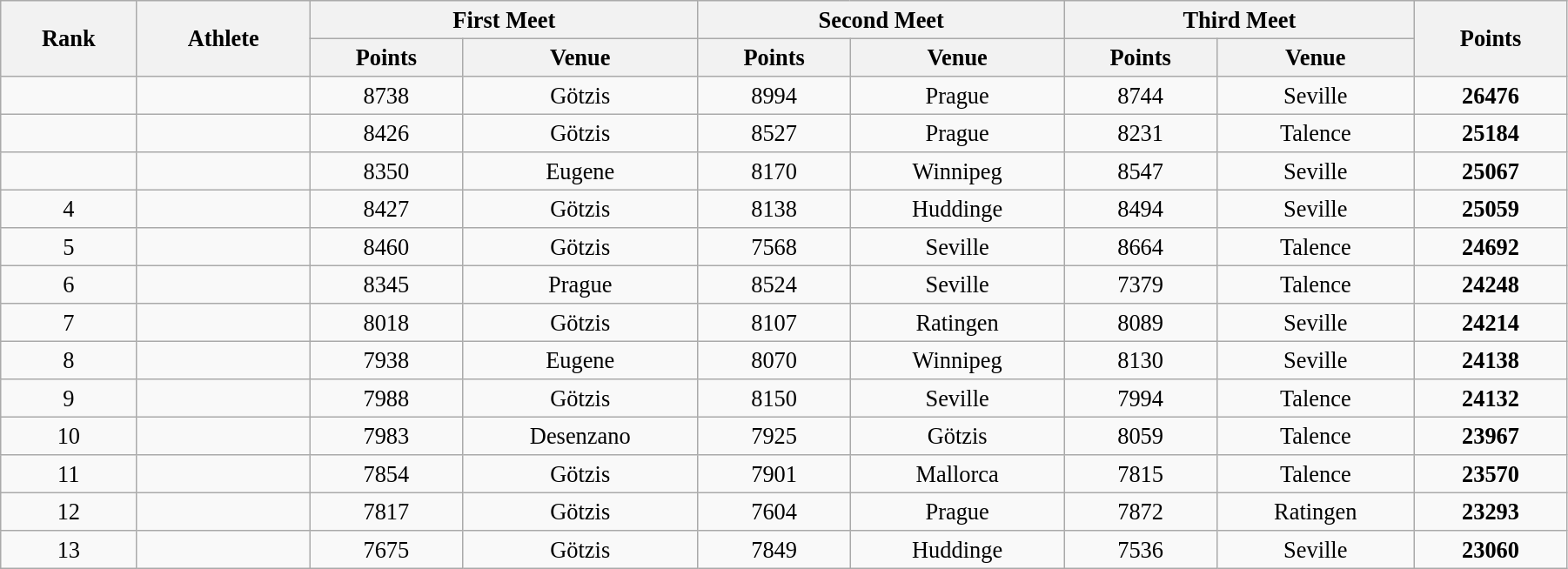<table class="wikitable" style=" text-align:center; font-size:110%;" width="95%">
<tr>
<th rowspan="2">Rank</th>
<th rowspan="2">Athlete</th>
<th colspan="2">First Meet</th>
<th colspan="2">Second Meet</th>
<th colspan="2">Third Meet</th>
<th rowspan="2">Points</th>
</tr>
<tr>
<th>Points</th>
<th>Venue</th>
<th>Points</th>
<th>Venue</th>
<th>Points</th>
<th>Venue</th>
</tr>
<tr>
<td></td>
<td align=left></td>
<td>8738</td>
<td>Götzis</td>
<td>8994</td>
<td>Prague</td>
<td>8744</td>
<td>Seville</td>
<td><strong>26476</strong></td>
</tr>
<tr>
<td></td>
<td align=left></td>
<td>8426</td>
<td>Götzis</td>
<td>8527</td>
<td>Prague</td>
<td>8231</td>
<td>Talence</td>
<td><strong>25184</strong></td>
</tr>
<tr>
<td></td>
<td align=left></td>
<td>8350</td>
<td>Eugene</td>
<td>8170</td>
<td>Winnipeg</td>
<td>8547</td>
<td>Seville</td>
<td><strong>25067</strong></td>
</tr>
<tr>
<td>4</td>
<td align=left></td>
<td>8427</td>
<td>Götzis</td>
<td>8138</td>
<td>Huddinge</td>
<td>8494</td>
<td>Seville</td>
<td><strong>25059</strong></td>
</tr>
<tr>
<td>5</td>
<td align=left></td>
<td>8460</td>
<td>Götzis</td>
<td>7568</td>
<td>Seville</td>
<td>8664</td>
<td>Talence</td>
<td><strong>24692</strong></td>
</tr>
<tr>
<td>6</td>
<td align=left></td>
<td>8345</td>
<td>Prague</td>
<td>8524</td>
<td>Seville</td>
<td>7379</td>
<td>Talence</td>
<td><strong>24248</strong></td>
</tr>
<tr>
<td>7</td>
<td align=left></td>
<td>8018</td>
<td>Götzis</td>
<td>8107</td>
<td>Ratingen</td>
<td>8089</td>
<td>Seville</td>
<td><strong>24214</strong></td>
</tr>
<tr>
<td>8</td>
<td align=left></td>
<td>7938</td>
<td>Eugene</td>
<td>8070</td>
<td>Winnipeg</td>
<td>8130</td>
<td>Seville</td>
<td><strong>24138</strong></td>
</tr>
<tr>
<td>9</td>
<td align=left></td>
<td>7988</td>
<td>Götzis</td>
<td>8150</td>
<td>Seville</td>
<td>7994</td>
<td>Talence</td>
<td><strong>24132</strong></td>
</tr>
<tr>
<td>10</td>
<td align=left></td>
<td>7983</td>
<td>Desenzano</td>
<td>7925</td>
<td>Götzis</td>
<td>8059</td>
<td>Talence</td>
<td><strong>23967</strong></td>
</tr>
<tr>
<td>11</td>
<td align=left></td>
<td>7854</td>
<td>Götzis</td>
<td>7901</td>
<td>Mallorca</td>
<td>7815</td>
<td>Talence</td>
<td><strong>23570</strong></td>
</tr>
<tr>
<td>12</td>
<td align=left></td>
<td>7817</td>
<td>Götzis</td>
<td>7604</td>
<td>Prague</td>
<td>7872</td>
<td>Ratingen</td>
<td><strong>23293</strong></td>
</tr>
<tr>
<td>13</td>
<td align=left></td>
<td>7675</td>
<td>Götzis</td>
<td>7849</td>
<td>Huddinge</td>
<td>7536</td>
<td>Seville</td>
<td><strong>23060</strong></td>
</tr>
</table>
